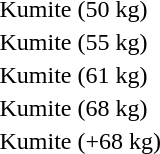<table>
<tr>
<td>Kumite (50 kg)<br></td>
<td></td>
<td></td>
<td><br></td>
</tr>
<tr>
<td>Kumite (55 kg)<br></td>
<td></td>
<td></td>
<td><br></td>
</tr>
<tr>
<td>Kumite (61 kg)<br></td>
<td></td>
<td></td>
<td><br></td>
</tr>
<tr>
<td>Kumite (68 kg)<br></td>
<td></td>
<td></td>
<td><br></td>
</tr>
<tr>
<td>Kumite (+68 kg)<br></td>
<td></td>
<td></td>
<td><br></td>
</tr>
</table>
